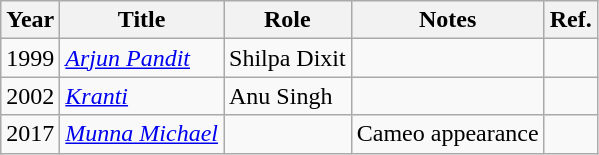<table class="wikitable sortable">
<tr>
<th>Year</th>
<th>Title</th>
<th>Role</th>
<th class="unsortable">Notes</th>
<th class="unsortable">Ref.</th>
</tr>
<tr>
<td>1999</td>
<td><em><a href='#'>Arjun Pandit</a></em></td>
<td>Shilpa Dixit</td>
<td></td>
<td></td>
</tr>
<tr>
<td>2002</td>
<td><em><a href='#'>Kranti</a></em></td>
<td>Anu Singh</td>
<td></td>
<td></td>
</tr>
<tr>
<td>2017</td>
<td><em><a href='#'>Munna Michael</a></em></td>
<td></td>
<td>Cameo appearance</td>
<td></td>
</tr>
</table>
